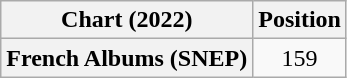<table class="wikitable plainrowheaders" style="text-align:center;">
<tr>
<th scope="col">Chart (2022)</th>
<th scope="col">Position</th>
</tr>
<tr>
<th scope="row">French Albums (SNEP)</th>
<td>159</td>
</tr>
</table>
